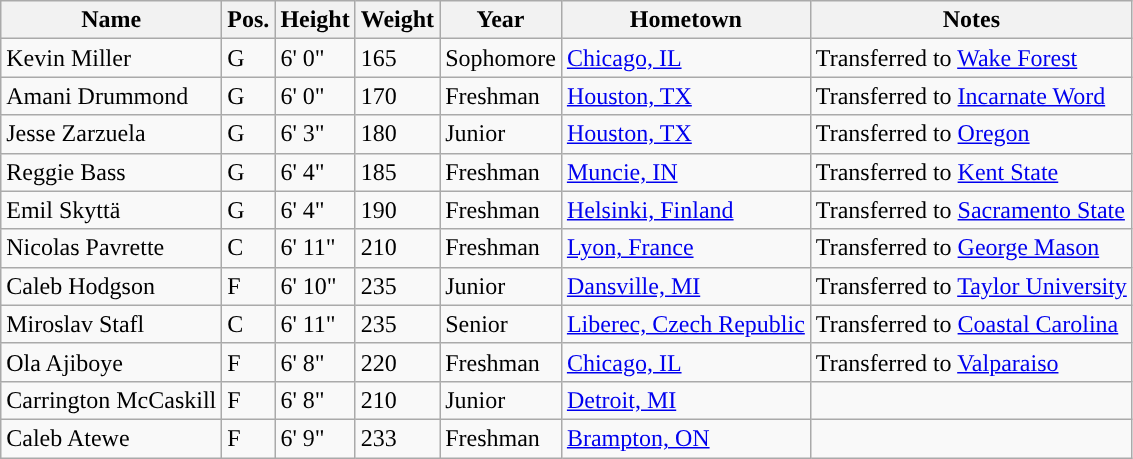<table class="wikitable sortable" border="1">
<tr align=center>
<th>Name</th>
<th>Pos.</th>
<th>Height</th>
<th>Weight</th>
<th>Year</th>
<th>Hometown</th>
<th>Notes</th>
</tr>
<tr>
<td>Kevin Miller</td>
<td>G</td>
<td>6' 0"</td>
<td>165</td>
<td>Sophomore</td>
<td><a href='#'>Chicago, IL</a></td>
<td>Transferred to <a href='#'>Wake Forest</a></td>
</tr>
<tr>
<td>Amani Drummond</td>
<td>G</td>
<td>6' 0"</td>
<td>170</td>
<td>Freshman</td>
<td><a href='#'>Houston, TX</a></td>
<td>Transferred to <a href='#'>Incarnate Word</a></td>
</tr>
<tr>
<td>Jesse Zarzuela</td>
<td>G</td>
<td>6' 3"</td>
<td>180</td>
<td>Junior</td>
<td><a href='#'>Houston, TX</a></td>
<td>Transferred to <a href='#'>Oregon</a></td>
</tr>
<tr>
<td>Reggie Bass</td>
<td>G</td>
<td>6' 4"</td>
<td>185</td>
<td>Freshman</td>
<td><a href='#'>Muncie, IN</a></td>
<td>Transferred to <a href='#'>Kent State</a></td>
</tr>
<tr>
<td>Emil Skyttä</td>
<td>G</td>
<td>6' 4"</td>
<td>190</td>
<td>Freshman</td>
<td><a href='#'>Helsinki, Finland</a></td>
<td>Transferred to <a href='#'>Sacramento State</a></td>
</tr>
<tr>
<td>Nicolas Pavrette</td>
<td>C</td>
<td>6' 11"</td>
<td>210</td>
<td>Freshman</td>
<td><a href='#'>Lyon, France</a></td>
<td>Transferred to <a href='#'>George Mason</a></td>
</tr>
<tr>
<td>Caleb Hodgson</td>
<td>F</td>
<td>6' 10"</td>
<td>235</td>
<td>Junior</td>
<td><a href='#'>Dansville, MI</a></td>
<td>Transferred to <a href='#'>Taylor University</a></td>
</tr>
<tr>
<td>Miroslav Stafl</td>
<td>C</td>
<td>6' 11"</td>
<td>235</td>
<td>Senior</td>
<td><a href='#'>Liberec, Czech Republic</a></td>
<td>Transferred to <a href='#'>Coastal Carolina</a></td>
</tr>
<tr>
<td>Ola Ajiboye</td>
<td>F</td>
<td>6' 8"</td>
<td>220</td>
<td>Freshman</td>
<td><a href='#'>Chicago, IL</a></td>
<td>Transferred to <a href='#'>Valparaiso</a></td>
</tr>
<tr>
<td>Carrington McCaskill</td>
<td>F</td>
<td>6' 8"</td>
<td>210</td>
<td>Junior</td>
<td><a href='#'>Detroit, MI</a></td>
<td></td>
</tr>
<tr>
<td>Caleb Atewe</td>
<td>F</td>
<td>6' 9"</td>
<td>233</td>
<td>Freshman</td>
<td><a href='#'>Brampton, ON</a></td>
<td></td>
</tr>
</table>
